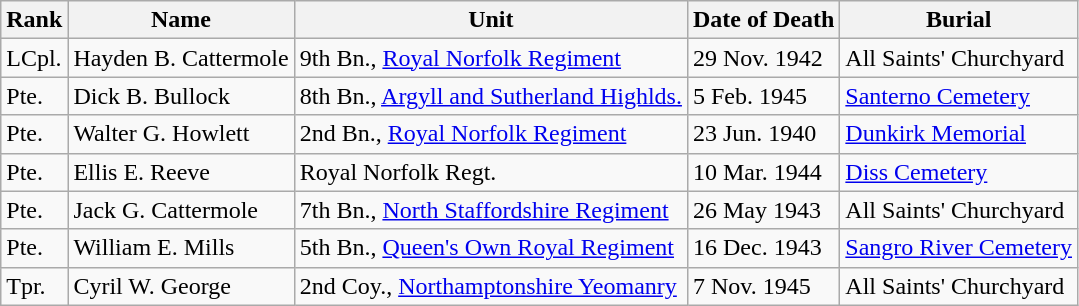<table class="wikitable">
<tr>
<th>Rank</th>
<th>Name</th>
<th>Unit</th>
<th>Date of Death</th>
<th>Burial</th>
</tr>
<tr>
<td>LCpl.</td>
<td>Hayden B. Cattermole</td>
<td>9th Bn., <a href='#'>Royal Norfolk Regiment</a></td>
<td>29 Nov. 1942</td>
<td>All Saints' Churchyard</td>
</tr>
<tr>
<td>Pte.</td>
<td>Dick B. Bullock</td>
<td>8th Bn., <a href='#'>Argyll and Sutherland Highlds.</a></td>
<td>5 Feb. 1945</td>
<td><a href='#'>Santerno Cemetery</a></td>
</tr>
<tr>
<td>Pte.</td>
<td>Walter G. Howlett</td>
<td>2nd Bn., <a href='#'>Royal Norfolk Regiment</a></td>
<td>23 Jun. 1940</td>
<td><a href='#'>Dunkirk Memorial</a></td>
</tr>
<tr>
<td>Pte.</td>
<td>Ellis E. Reeve</td>
<td>Royal Norfolk Regt.</td>
<td>10 Mar. 1944</td>
<td><a href='#'>Diss Cemetery</a></td>
</tr>
<tr>
<td>Pte.</td>
<td>Jack G. Cattermole</td>
<td>7th Bn., <a href='#'>North Staffordshire Regiment</a></td>
<td>26 May 1943</td>
<td>All Saints' Churchyard</td>
</tr>
<tr>
<td>Pte.</td>
<td>William E. Mills</td>
<td>5th Bn., <a href='#'>Queen's Own Royal Regiment</a></td>
<td>16 Dec. 1943</td>
<td><a href='#'>Sangro River Cemetery</a></td>
</tr>
<tr>
<td>Tpr.</td>
<td>Cyril W. George</td>
<td>2nd Coy., <a href='#'>Northamptonshire Yeomanry</a></td>
<td>7 Nov. 1945</td>
<td>All Saints' Churchyard</td>
</tr>
</table>
